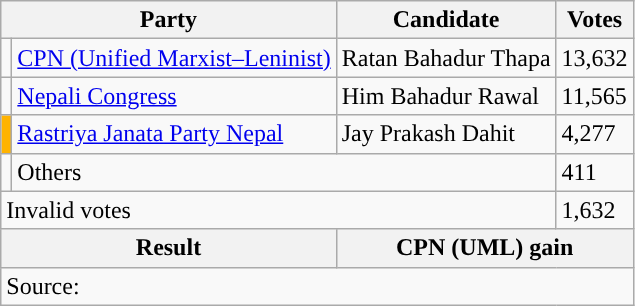<table class="wikitable">
<tr>
<th colspan="2">Party</th>
<th>Candidate</th>
<th>Votes</th>
</tr>
<tr>
<td style="background-color:"></td>
<td><a href='#'>CPN (Unified Marxist–Leninist)</a></td>
<td>Ratan Bahadur Thapa</td>
<td>13,632</td>
</tr>
<tr>
<td style="background-color:"></td>
<td><a href='#'>Nepali Congress</a></td>
<td>Him Bahadur Rawal</td>
<td>11,565</td>
</tr>
<tr>
<td style="background-color:#ffb300"></td>
<td><a href='#'>Rastriya Janata Party Nepal</a></td>
<td>Jay Prakash Dahit</td>
<td>4,277</td>
</tr>
<tr>
<td></td>
<td colspan="2">Others</td>
<td>411</td>
</tr>
<tr>
<td colspan="3">Invalid votes</td>
<td>1,632</td>
</tr>
<tr>
<th colspan="2">Result</th>
<th colspan="2">CPN (UML) gain</th>
</tr>
<tr>
<td colspan="4">Source: </td>
</tr>
</table>
